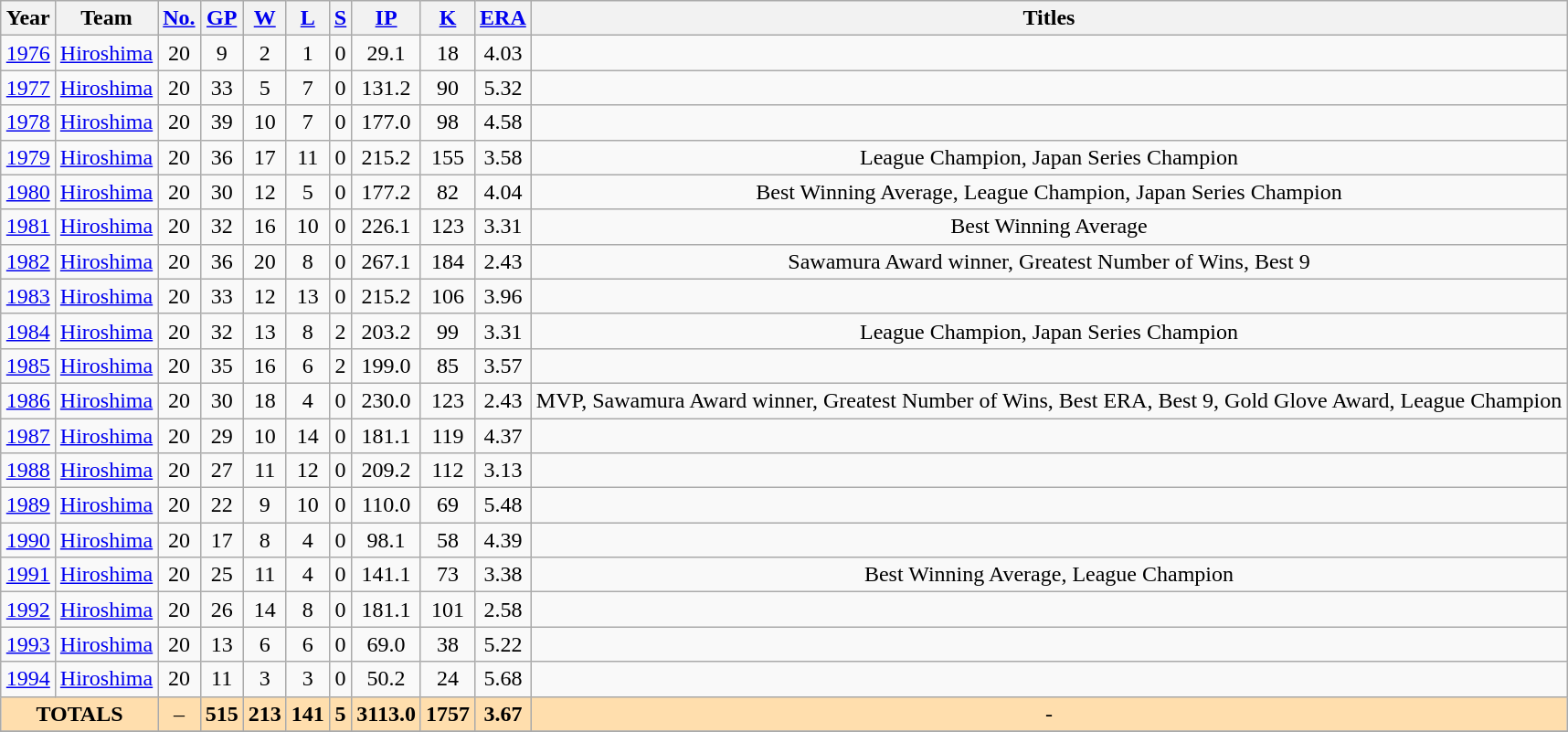<table class="wikitable" style="margin:1em auto;">
<tr>
<th>Year</th>
<th>Team</th>
<th><a href='#'>No.</a></th>
<th><a href='#'>GP</a></th>
<th><a href='#'>W</a></th>
<th><a href='#'>L</a></th>
<th><a href='#'>S</a></th>
<th><a href='#'>IP</a></th>
<th><a href='#'>K</a></th>
<th><a href='#'>ERA</a></th>
<th>Titles</th>
</tr>
<tr align=center>
<td><a href='#'>1976</a></td>
<td><a href='#'>Hiroshima</a></td>
<td>20</td>
<td>9</td>
<td>2</td>
<td>1</td>
<td>0</td>
<td>29.1</td>
<td>18</td>
<td>4.03</td>
<td></td>
</tr>
<tr align=center>
<td><a href='#'>1977</a></td>
<td><a href='#'>Hiroshima</a></td>
<td>20</td>
<td>33</td>
<td>5</td>
<td>7</td>
<td>0</td>
<td>131.2</td>
<td>90</td>
<td>5.32</td>
<td></td>
</tr>
<tr align=center>
<td><a href='#'>1978</a></td>
<td><a href='#'>Hiroshima</a></td>
<td>20</td>
<td>39</td>
<td>10</td>
<td>7</td>
<td>0</td>
<td>177.0</td>
<td>98</td>
<td>4.58</td>
<td></td>
</tr>
<tr align=center>
<td><a href='#'>1979</a></td>
<td><a href='#'>Hiroshima</a></td>
<td>20</td>
<td>36</td>
<td>17</td>
<td>11</td>
<td>0</td>
<td>215.2</td>
<td>155</td>
<td>3.58</td>
<td>League Champion, Japan Series Champion</td>
</tr>
<tr align=center>
<td><a href='#'>1980</a></td>
<td><a href='#'>Hiroshima</a></td>
<td>20</td>
<td>30</td>
<td>12</td>
<td>5</td>
<td>0</td>
<td>177.2</td>
<td>82</td>
<td>4.04</td>
<td>Best Winning Average, League Champion, Japan Series Champion</td>
</tr>
<tr align=center>
<td><a href='#'>1981</a></td>
<td><a href='#'>Hiroshima</a></td>
<td>20</td>
<td>32</td>
<td>16</td>
<td>10</td>
<td>0</td>
<td>226.1</td>
<td>123</td>
<td>3.31</td>
<td>Best Winning Average</td>
</tr>
<tr align=center>
<td><a href='#'>1982</a></td>
<td><a href='#'>Hiroshima</a></td>
<td>20</td>
<td>36</td>
<td>20</td>
<td>8</td>
<td>0</td>
<td>267.1</td>
<td>184</td>
<td>2.43</td>
<td>Sawamura Award winner, Greatest Number of Wins, Best 9</td>
</tr>
<tr align=center>
<td><a href='#'>1983</a></td>
<td><a href='#'>Hiroshima</a></td>
<td>20</td>
<td>33</td>
<td>12</td>
<td>13</td>
<td>0</td>
<td>215.2</td>
<td>106</td>
<td>3.96</td>
<td></td>
</tr>
<tr align=center>
<td><a href='#'>1984</a></td>
<td><a href='#'>Hiroshima</a></td>
<td>20</td>
<td>32</td>
<td>13</td>
<td>8</td>
<td>2</td>
<td>203.2</td>
<td>99</td>
<td>3.31</td>
<td>League Champion, Japan Series Champion</td>
</tr>
<tr align=center>
<td><a href='#'>1985</a></td>
<td><a href='#'>Hiroshima</a></td>
<td>20</td>
<td>35</td>
<td>16</td>
<td>6</td>
<td>2</td>
<td>199.0</td>
<td>85</td>
<td>3.57</td>
<td></td>
</tr>
<tr align=center>
<td><a href='#'>1986</a></td>
<td><a href='#'>Hiroshima</a></td>
<td>20</td>
<td>30</td>
<td>18</td>
<td>4</td>
<td>0</td>
<td>230.0</td>
<td>123</td>
<td>2.43</td>
<td>MVP, Sawamura Award winner, Greatest Number of Wins, Best ERA, Best 9, Gold Glove Award, League Champion</td>
</tr>
<tr align=center>
<td><a href='#'>1987</a></td>
<td><a href='#'>Hiroshima</a></td>
<td>20</td>
<td>29</td>
<td>10</td>
<td>14</td>
<td>0</td>
<td>181.1</td>
<td>119</td>
<td>4.37</td>
<td></td>
</tr>
<tr align=center>
<td><a href='#'>1988</a></td>
<td><a href='#'>Hiroshima</a></td>
<td>20</td>
<td>27</td>
<td>11</td>
<td>12</td>
<td>0</td>
<td>209.2</td>
<td>112</td>
<td>3.13</td>
<td></td>
</tr>
<tr align=center>
<td><a href='#'>1989</a></td>
<td><a href='#'>Hiroshima</a></td>
<td>20</td>
<td>22</td>
<td>9</td>
<td>10</td>
<td>0</td>
<td>110.0</td>
<td>69</td>
<td>5.48</td>
<td></td>
</tr>
<tr align=center>
<td><a href='#'>1990</a></td>
<td><a href='#'>Hiroshima</a></td>
<td>20</td>
<td>17</td>
<td>8</td>
<td>4</td>
<td>0</td>
<td>98.1</td>
<td>58</td>
<td>4.39</td>
<td></td>
</tr>
<tr align=center>
<td><a href='#'>1991</a></td>
<td><a href='#'>Hiroshima</a></td>
<td>20</td>
<td>25</td>
<td>11</td>
<td>4</td>
<td>0</td>
<td>141.1</td>
<td>73</td>
<td>3.38</td>
<td>Best Winning Average, League Champion</td>
</tr>
<tr align=center>
<td><a href='#'>1992</a></td>
<td><a href='#'>Hiroshima</a></td>
<td>20</td>
<td>26</td>
<td>14</td>
<td>8</td>
<td>0</td>
<td>181.1</td>
<td>101</td>
<td>2.58</td>
<td></td>
</tr>
<tr align=center>
<td><a href='#'>1993</a></td>
<td><a href='#'>Hiroshima</a></td>
<td>20</td>
<td>13</td>
<td>6</td>
<td>6</td>
<td>0</td>
<td>69.0</td>
<td>38</td>
<td>5.22</td>
<td></td>
</tr>
<tr align=center>
<td><a href='#'>1994</a></td>
<td><a href='#'>Hiroshima</a></td>
<td>20</td>
<td>11</td>
<td>3</td>
<td>3</td>
<td>0</td>
<td>50.2</td>
<td>24</td>
<td>5.68</td>
<td></td>
</tr>
<tr align=center style="background: #ffdead;">
<td colspan=2><strong>TOTALS</strong></td>
<td>–</td>
<td><strong>515</strong></td>
<td><strong>213</strong></td>
<td><strong>141</strong></td>
<td><strong>5</strong></td>
<td><strong>3113.0</strong></td>
<td><strong>1757</strong></td>
<td><strong>3.67</strong></td>
<td>-</td>
</tr>
<tr>
</tr>
</table>
